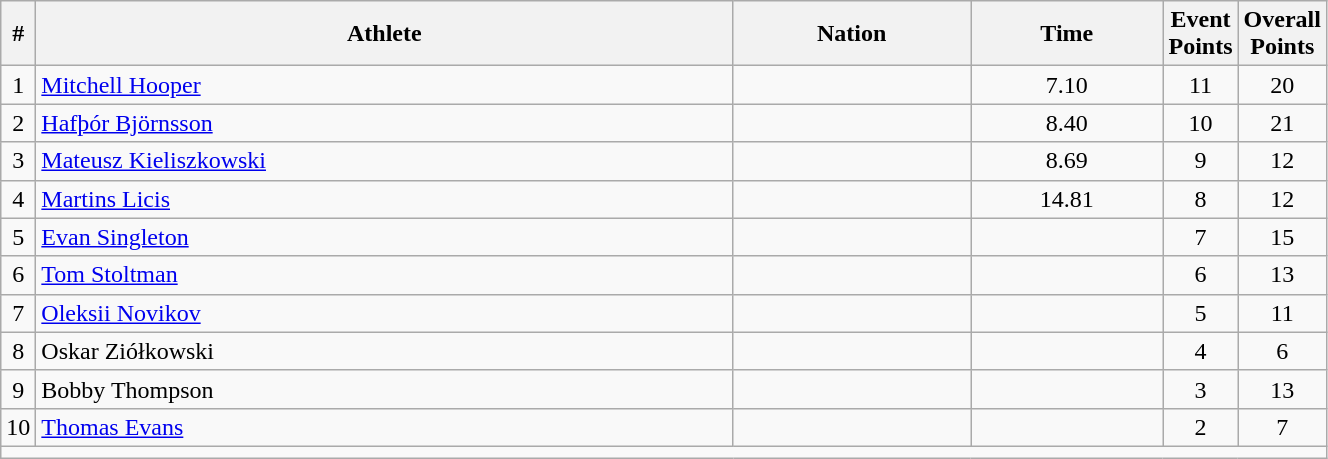<table class="wikitable sortable" style="text-align:center;width: 70%;">
<tr>
<th scope="col" style="width: 10px;">#</th>
<th scope="col">Athlete</th>
<th scope="col">Nation</th>
<th scope="col">Time</th>
<th scope="col" style="width: 10px;">Event Points</th>
<th scope="col" style="width: 10px;">Overall Points</th>
</tr>
<tr>
<td>1</td>
<td align=left><a href='#'>Mitchell Hooper</a></td>
<td align=left></td>
<td>7.10</td>
<td>11</td>
<td>20</td>
</tr>
<tr>
<td>2</td>
<td align=left><a href='#'>Hafþór Björnsson</a></td>
<td align=left></td>
<td>8.40</td>
<td>10</td>
<td>21</td>
</tr>
<tr>
<td>3</td>
<td align=left><a href='#'>Mateusz Kieliszkowski</a></td>
<td align=left></td>
<td>8.69</td>
<td>9</td>
<td>12</td>
</tr>
<tr>
<td>4</td>
<td align=left><a href='#'>Martins Licis</a></td>
<td align=left></td>
<td>14.81</td>
<td>8</td>
<td>12</td>
</tr>
<tr>
<td>5</td>
<td align=left><a href='#'>Evan Singleton</a></td>
<td align=left></td>
<td></td>
<td>7</td>
<td>15</td>
</tr>
<tr>
<td>6</td>
<td align=left><a href='#'>Tom Stoltman</a></td>
<td align=left></td>
<td></td>
<td>6</td>
<td>13</td>
</tr>
<tr>
<td>7</td>
<td align=left><a href='#'>Oleksii Novikov</a></td>
<td align=left></td>
<td></td>
<td>5</td>
<td>11</td>
</tr>
<tr>
<td>8</td>
<td align=left>Oskar Ziółkowski</td>
<td align=left></td>
<td></td>
<td>4</td>
<td>6</td>
</tr>
<tr>
<td>9</td>
<td align=left>Bobby Thompson</td>
<td align=left></td>
<td></td>
<td>3</td>
<td>13</td>
</tr>
<tr>
<td>10</td>
<td align=left><a href='#'>Thomas Evans</a></td>
<td align=left></td>
<td></td>
<td>2</td>
<td>7</td>
</tr>
<tr class="sortbottom">
<td colspan="6"></td>
</tr>
</table>
